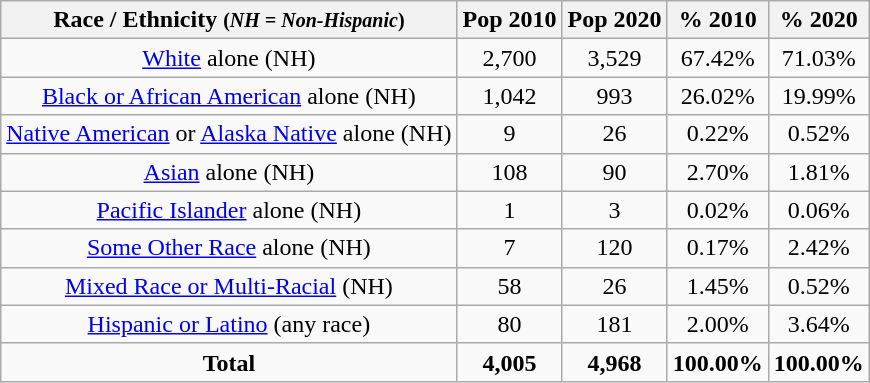<table class="wikitable" style="text-align:center;">
<tr>
<th>Race / Ethnicity <small>(<em>NH = Non-Hispanic</em>)</small></th>
<th>Pop 2010</th>
<th>Pop 2020</th>
<th>% 2010</th>
<th>% 2020</th>
</tr>
<tr>
<td><a href='#'>White</a> alone (NH)</td>
<td>2,700</td>
<td>3,529</td>
<td>67.42%</td>
<td>71.03%</td>
</tr>
<tr>
<td><a href='#'>Black or African American</a> alone (NH)</td>
<td>1,042</td>
<td>993</td>
<td>26.02%</td>
<td>19.99%</td>
</tr>
<tr>
<td><a href='#'>Native American</a> or <a href='#'>Alaska Native</a> alone (NH)</td>
<td>9</td>
<td>26</td>
<td>0.22%</td>
<td>0.52%</td>
</tr>
<tr>
<td><a href='#'>Asian</a> alone (NH)</td>
<td>108</td>
<td>90</td>
<td>2.70%</td>
<td>1.81%</td>
</tr>
<tr>
<td><a href='#'>Pacific Islander</a> alone (NH)</td>
<td>1</td>
<td>3</td>
<td>0.02%</td>
<td>0.06%</td>
</tr>
<tr>
<td><a href='#'>Some Other Race</a> alone (NH)</td>
<td>7</td>
<td>120</td>
<td>0.17%</td>
<td>2.42%</td>
</tr>
<tr>
<td><a href='#'>Mixed Race or Multi-Racial</a> (NH)</td>
<td>58</td>
<td>26</td>
<td>1.45%</td>
<td>0.52%</td>
</tr>
<tr>
<td><a href='#'>Hispanic or Latino</a> (any race)</td>
<td>80</td>
<td>181</td>
<td>2.00%</td>
<td>3.64%</td>
</tr>
<tr>
<td><strong>Total</strong></td>
<td><strong>4,005</strong></td>
<td><strong>4,968</strong></td>
<td><strong>100.00%</strong></td>
<td><strong>100.00%</strong></td>
</tr>
</table>
